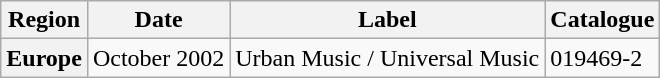<table class="wikitable plainrowheaders">
<tr>
<th>Region</th>
<th>Date</th>
<th>Label</th>
<th>Catalogue</th>
</tr>
<tr>
<th scope="row">Europe</th>
<td>October 2002</td>
<td>Urban Music / Universal Music</td>
<td>019469-2</td>
</tr>
</table>
